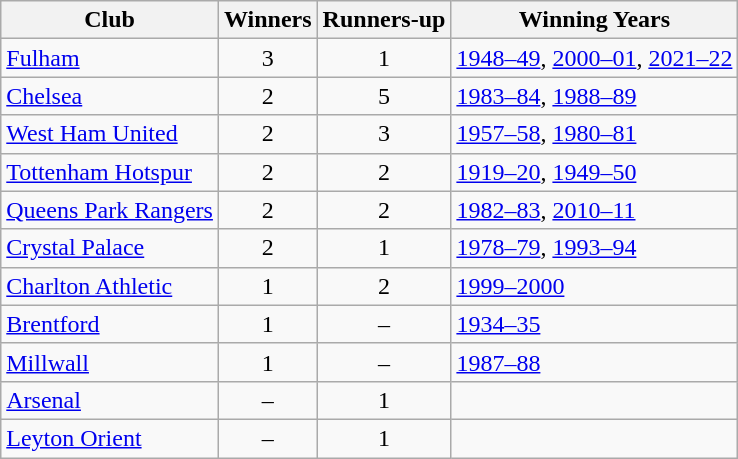<table class="wikitable">
<tr>
<th>Club</th>
<th>Winners</th>
<th>Runners-up</th>
<th>Winning Years</th>
</tr>
<tr>
<td><a href='#'>Fulham</a></td>
<td align=center>3</td>
<td align=center>1</td>
<td><a href='#'>1948–49</a>, <a href='#'>2000–01</a>, <a href='#'>2021–22</a></td>
</tr>
<tr>
<td><a href='#'>Chelsea</a></td>
<td align=center>2</td>
<td align=center>5</td>
<td><a href='#'>1983–84</a>, <a href='#'>1988–89</a></td>
</tr>
<tr>
<td><a href='#'>West Ham United</a></td>
<td align=center>2</td>
<td align=center>3</td>
<td><a href='#'>1957–58</a>, <a href='#'>1980–81</a></td>
</tr>
<tr>
<td><a href='#'>Tottenham Hotspur</a></td>
<td align=center>2</td>
<td align=center>2</td>
<td><a href='#'>1919–20</a>, <a href='#'>1949–50</a></td>
</tr>
<tr>
<td><a href='#'>Queens Park Rangers</a></td>
<td align=center>2</td>
<td align=center>2</td>
<td><a href='#'>1982–83</a>, <a href='#'>2010–11</a></td>
</tr>
<tr>
<td><a href='#'>Crystal Palace</a></td>
<td align=center>2</td>
<td align=center>1</td>
<td><a href='#'>1978–79</a>, <a href='#'>1993–94</a></td>
</tr>
<tr>
<td><a href='#'>Charlton Athletic</a></td>
<td align=center>1</td>
<td align=center>2</td>
<td><a href='#'>1999–2000</a></td>
</tr>
<tr>
<td><a href='#'>Brentford</a></td>
<td align=center>1</td>
<td align=center>–</td>
<td><a href='#'>1934–35</a></td>
</tr>
<tr>
<td><a href='#'>Millwall</a></td>
<td align=center>1</td>
<td align=center>–</td>
<td><a href='#'>1987–88</a></td>
</tr>
<tr>
<td><a href='#'>Arsenal</a></td>
<td align=center>–</td>
<td align=center>1</td>
<td></td>
</tr>
<tr>
<td><a href='#'>Leyton Orient</a></td>
<td align=center>–</td>
<td align=center>1</td>
<td></td>
</tr>
</table>
